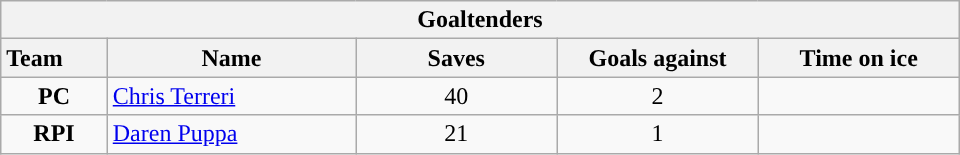<table class="wikitable" style="width:40em; text-align:right;">
<tr>
<th colspan=5>Goaltenders</th>
</tr>
<tr>
<th style="width:4em; text-align:left;">Team</th>
<th style="width:10em;">Name</th>
<th style="width:8em;">Saves</th>
<th style="width:8em;">Goals against</th>
<th style="width:8em;">Time on ice</th>
</tr>
<tr>
<td align=center><strong>PC</strong></td>
<td style="text-align:left;"><a href='#'>Chris Terreri</a></td>
<td align=center>40</td>
<td align=center>2</td>
<td align=center></td>
</tr>
<tr>
<td align=center><strong>RPI</strong></td>
<td style="text-align:left;"><a href='#'>Daren Puppa</a></td>
<td align=center>21</td>
<td align=center>1</td>
<td align=center></td>
</tr>
</table>
